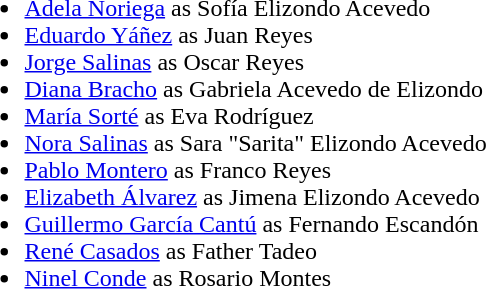<table>
<tr>
<td valign=top><br><ul><li><a href='#'>Adela Noriega</a> as Sofía Elizondo Acevedo</li><li><a href='#'>Eduardo Yáñez</a> as Juan Reyes</li><li><a href='#'>Jorge Salinas</a> as Oscar Reyes</li><li><a href='#'>Diana Bracho</a> as Gabriela Acevedo de Elizondo</li><li><a href='#'>María Sorté</a> as Eva Rodríguez</li><li><a href='#'>Nora Salinas</a> as Sara "Sarita" Elizondo Acevedo</li><li><a href='#'>Pablo Montero</a> as Franco Reyes</li><li><a href='#'>Elizabeth Álvarez</a> as Jimena Elizondo Acevedo</li><li><a href='#'>Guillermo García Cantú</a> as Fernando Escandón</li><li><a href='#'>René Casados</a> as Father Tadeo</li><li><a href='#'>Ninel Conde</a> as Rosario Montes</li></ul></td>
</tr>
</table>
